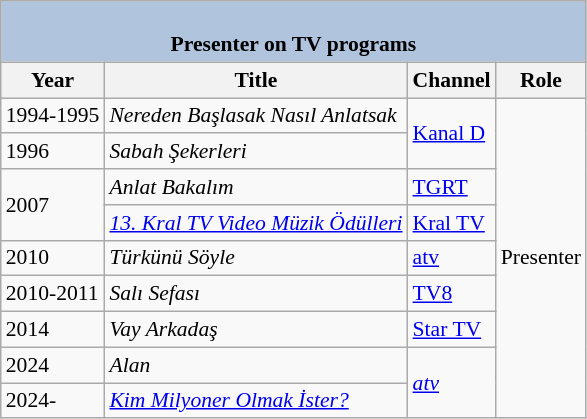<table class="wikitable" style="font-size:90%">
<tr>
<th colspan="4" style="background:LightSteelBlue"><br>Presenter on TV programs</th>
</tr>
<tr>
<th>Year</th>
<th>Title</th>
<th>Channel</th>
<th>Role</th>
</tr>
<tr>
<td>1994-1995</td>
<td><em>Nereden Başlasak Nasıl Anlatsak</em></td>
<td rowspan="2"><a href='#'>Kanal D</a></td>
<td rowspan="9">Presenter</td>
</tr>
<tr>
<td>1996</td>
<td><em>Sabah Şekerleri</em></td>
</tr>
<tr>
<td rowspan="2">2007</td>
<td><em>Anlat Bakalım</em></td>
<td><a href='#'>TGRT</a></td>
</tr>
<tr>
<td><em><a href='#'>13. Kral TV Video Müzik Ödülleri</a></em></td>
<td><a href='#'>Kral TV</a></td>
</tr>
<tr>
<td>2010</td>
<td><em>Türkünü Söyle</em></td>
<td><a href='#'>atv</a></td>
</tr>
<tr>
<td>2010-2011</td>
<td><em>Salı Sefası</em></td>
<td><a href='#'>TV8</a></td>
</tr>
<tr>
<td>2014</td>
<td><em>Vay Arkadaş</em></td>
<td><a href='#'>Star TV</a></td>
</tr>
<tr>
<td>2024</td>
<td><em>Alan</em></td>
<td rowspan="2"><em><a href='#'>atv</a></em></td>
</tr>
<tr>
<td>2024-</td>
<td><em><a href='#'>Kim Milyoner Olmak İster?</a></em></td>
</tr>
</table>
